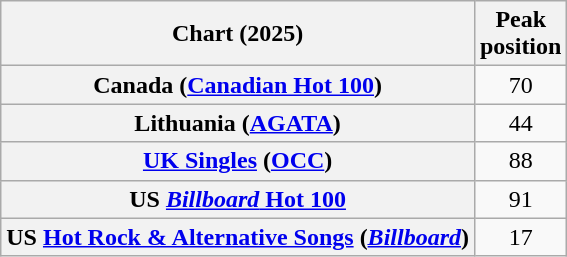<table class="wikitable sortable plainrowheaders" style="text-align:center">
<tr>
<th scope="col">Chart (2025)</th>
<th scope="col">Peak<br>position</th>
</tr>
<tr>
<th scope="row">Canada (<a href='#'>Canadian Hot 100</a>)</th>
<td>70</td>
</tr>
<tr>
<th scope="row">Lithuania (<a href='#'>AGATA</a>)</th>
<td>44</td>
</tr>
<tr>
<th scope="row"><a href='#'>UK Singles</a> (<a href='#'>OCC</a>)</th>
<td>88</td>
</tr>
<tr>
<th scope="row">US <a href='#'><em>Billboard</em> Hot 100</a></th>
<td>91</td>
</tr>
<tr>
<th scope="row">US <a href='#'>Hot Rock & Alternative Songs</a> (<em><a href='#'>Billboard</a></em>)</th>
<td>17</td>
</tr>
</table>
